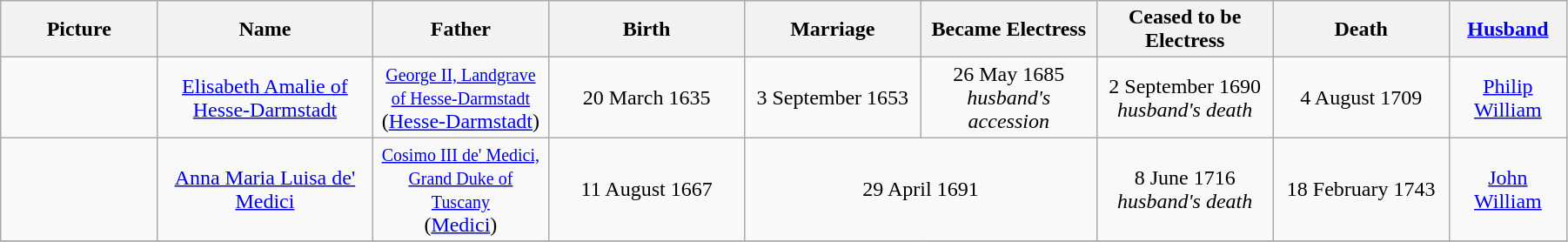<table width=95% class="wikitable">
<tr>
<th width = "8%">Picture</th>
<th width = "11%">Name</th>
<th width = "9%">Father</th>
<th width = "10%">Birth</th>
<th width = "9%">Marriage</th>
<th width = "9%">Became Electress</th>
<th width = "9%">Ceased to be Electress</th>
<th width = "9%">Death</th>
<th width = "6%"><a href='#'>Husband</a></th>
</tr>
<tr>
<td align="center"></td>
<td align="center"><a href='#'>Elisabeth Amalie of Hesse-Darmstadt</a></td>
<td align="center"><small><a href='#'>George II, Landgrave of Hesse-Darmstadt</a></small><br>(<a href='#'>Hesse-Darmstadt</a>)</td>
<td align="center">20 March 1635</td>
<td align="center">3 September 1653</td>
<td align="center">26 May 1685<br><em>husband's accession</em></td>
<td align="center">2 September 1690<br><em>husband's death</em></td>
<td align="center">4 August 1709</td>
<td align="center"><a href='#'>Philip William</a></td>
</tr>
<tr>
<td align="center"></td>
<td align="center"><a href='#'>Anna Maria Luisa de' Medici</a></td>
<td align="center"><small><a href='#'>Cosimo III de' Medici, Grand Duke of Tuscany</a></small><br>(<a href='#'>Medici</a>)</td>
<td align="center">11 August 1667</td>
<td align="center" colspan="2">29 April 1691</td>
<td align="center">8 June 1716<br><em>husband's death</em></td>
<td align="center">18 February 1743</td>
<td align="center"><a href='#'>John William</a></td>
</tr>
<tr>
</tr>
</table>
